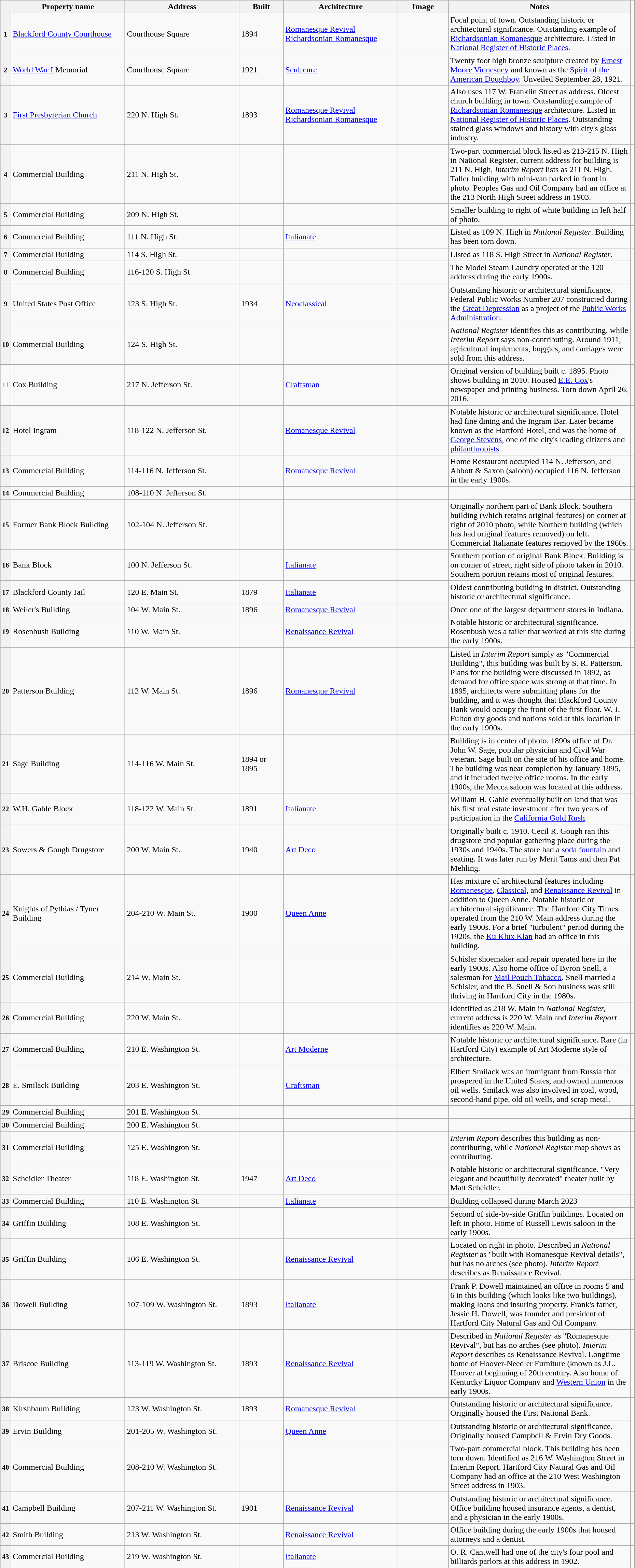<table class="wikitable sortable" style="width:98%">
<tr>
<th></th>
<th width = 18% ><strong>Property name</strong></th>
<th width = 18% ><strong>Address</strong></th>
<th width = 7% ><strong>Built</strong></th>
<th width = 18% ><strong>Architecture</strong></th>
<th width = 8% class="unsortable" ><strong>Image</strong></th>
<th class="unsortable" ><strong>Notes</strong></th>
</tr>
<tr ->
<th><small>1</small></th>
<td><a href='#'>Blackford County Courthouse</a></td>
<td>Courthouse Square</td>
<td>1894</td>
<td><a href='#'>Romanesque Revival</a> <a href='#'>Richardsonian Romanesque</a></td>
<td></td>
<td>Focal point of town.  Outstanding historic or architectural significance.  Outstanding example of <a href='#'>Richardsonian Romanesque</a> architecture. Listed in <a href='#'>National Register of Historic Places</a>.</td>
<td></td>
</tr>
<tr ->
<th><small>2</small></th>
<td><a href='#'>World War I</a> Memorial</td>
<td>Courthouse Square</td>
<td>1921</td>
<td><a href='#'>Sculpture</a></td>
<td></td>
<td>Twenty foot high bronze sculpture created by <a href='#'>Ernest Moore Viquesney</a> and known as the <a href='#'>Spirit of the American Doughboy</a>.  Unveiled September 28, 1921.</td>
<td></td>
</tr>
<tr ->
<th><small>3</small></th>
<td><a href='#'>First Presbyterian Church</a></td>
<td>220 N. High St.</td>
<td>1893</td>
<td><a href='#'>Romanesque Revival</a> <a href='#'>Richardsonian Romanesque</a></td>
<td></td>
<td>Also uses 117 W. Franklin Street as address.  Oldest church building in town.  Outstanding example of <a href='#'>Richardsonian Romanesque</a> architecture.  Listed in <a href='#'>National Register of Historic Places</a>. Outstanding stained glass windows and history with city's glass industry.</td>
<td></td>
</tr>
<tr ->
<th><small>4</small></th>
<td>Commercial Building</td>
<td>211 N. High St.</td>
<td></td>
<td></td>
<td></td>
<td>Two-part commercial block listed as 213-215 N. High in National Register, current address for building is 211 N. High, <em>Interim Report</em> lists as 211 N. High.  Taller building with mini-van parked in front in photo.  Peoples Gas and Oil Company had an office at the 213 North High Street address in 1903.</td>
<td></td>
</tr>
<tr ->
<th><small>5</small></th>
<td>Commercial Building</td>
<td>209 N. High St.</td>
<td></td>
<td></td>
<td></td>
<td>Smaller building to right of white building in left half of photo.</td>
<td></td>
</tr>
<tr ->
<th><small>6</small></th>
<td>Commercial Building</td>
<td>111 N. High St.</td>
<td></td>
<td><a href='#'>Italianate</a></td>
<td></td>
<td>Listed as 109 N. High in <em>National Register</em>.  Building has been torn down.</td>
<td></td>
</tr>
<tr ->
<th><small>7</small></th>
<td>Commercial Building</td>
<td>114 S. High St.</td>
<td></td>
<td></td>
<td></td>
<td>Listed as 118 S. High Street in <em>National Register</em>.</td>
<td></td>
</tr>
<tr ->
<th><small>8</small></th>
<td>Commercial Building</td>
<td>116-120 S. High St.</td>
<td></td>
<td></td>
<td></td>
<td>The Model Steam Laundry operated at the 120 address during the early 1900s.</td>
<td></td>
</tr>
<tr ->
<th><small>9</small></th>
<td>United States Post Office</td>
<td>123 S. High St.</td>
<td>1934</td>
<td><a href='#'>Neoclassical</a></td>
<td></td>
<td>Outstanding historic or architectural significance.  Federal Public Works Number 207 constructed during the <a href='#'>Great Depression</a> as a project of the <a href='#'>Public Works Administration</a>.</td>
<td></td>
</tr>
<tr ->
<th><small>10</small></th>
<td>Commercial Building</td>
<td>124 S. High St.</td>
<td></td>
<td></td>
<td></td>
<td><em>National Register</em> identifies this as contributing, while <em>Interim Report</em> says non-contributing.  Around 1911, agricultural implements, buggies, and carriages were sold from this address.</td>
<td></td>
</tr>
<tr ->
<td><small>11</small></td>
<td>Cox Building</td>
<td>217 N. Jefferson St.</td>
<td></td>
<td><a href='#'>Craftsman</a></td>
<td></td>
<td>Original version of building built c. 1895.  Photo shows building in 2010.  Housed <a href='#'>E.E. Cox</a>'s newspaper and printing business. Torn down April 26, 2016.</td>
<td></td>
</tr>
<tr ->
<th><small>12</small></th>
<td>Hotel Ingram</td>
<td>118-122 N. Jefferson St.</td>
<td></td>
<td><a href='#'>Romanesque Revival</a></td>
<td></td>
<td>Notable historic or architectural significance.  Hotel had fine dining and the Ingram Bar.  Later became known as the Hartford Hotel, and was the home of <a href='#'>George Stevens</a>, one of the city's leading citizens and <a href='#'>philanthropists</a>.</td>
<td></td>
</tr>
<tr ->
<th><small>13</small></th>
<td>Commercial Building</td>
<td>114-116 N. Jefferson St.</td>
<td></td>
<td><a href='#'>Romanesque Revival</a></td>
<td></td>
<td>Home Restaurant occupied 114 N. Jefferson, and Abbott & Saxon (saloon) occupied 116 N. Jefferson in the early 1900s.</td>
<td></td>
</tr>
<tr ->
<th><small>14</small></th>
<td>Commercial Building</td>
<td>108-110 N. Jefferson St.</td>
<td></td>
<td></td>
<td></td>
<td></td>
<td></td>
</tr>
<tr ->
<th><small>15</small></th>
<td>Former Bank Block Building</td>
<td>102-104 N. Jefferson St.</td>
<td></td>
<td></td>
<td></td>
<td>Originally northern part of Bank Block.  Southern building (which retains original features) on corner at right of 2010 photo, while Northern building (which has had original features removed) on left.  Commercial Italianate features removed by the 1960s.</td>
<td></td>
</tr>
<tr ->
<th><small>16</small></th>
<td>Bank Block</td>
<td>100 N. Jefferson St.</td>
<td></td>
<td><a href='#'>Italianate</a></td>
<td></td>
<td>Southern portion of original Bank Block.  Building is on corner of street, right side of photo taken in 2010.  Southern portion retains most of original features.</td>
<td></td>
</tr>
<tr ->
<th><small>17</small></th>
<td>Blackford County Jail</td>
<td>120 E. Main St.</td>
<td>1879</td>
<td><a href='#'>Italianate</a></td>
<td></td>
<td>Oldest contributing building in district.  Outstanding historic or architectural significance.</td>
<td></td>
</tr>
<tr ->
<th><small>18</small></th>
<td>Weiler's Building</td>
<td>104 W. Main St.</td>
<td>1896</td>
<td><a href='#'>Romanesque Revival</a></td>
<td></td>
<td>Once one of the largest department stores in Indiana.</td>
<td></td>
</tr>
<tr ->
<th><small>19</small></th>
<td>Rosenbush Building</td>
<td>110 W. Main St.</td>
<td></td>
<td><a href='#'>Renaissance Revival</a></td>
<td></td>
<td>Notable historic or architectural significance.  Rosenbush was a tailer that worked at this site during the early 1900s.</td>
<td></td>
</tr>
<tr ->
<th><small>20</small></th>
<td>Patterson Building</td>
<td>112 W. Main St.</td>
<td>1896</td>
<td><a href='#'>Romanesque Revival</a></td>
<td></td>
<td>Listed in <em>Interim Report</em> simply as "Commercial Building", this building was built by S. R. Patterson.  Plans for the building were discussed in 1892, as demand for office space was strong at that time.  In 1895, architects were submitting plans for the building, and it was thought that Blackford County Bank would occupy the front of the first floor.  W. J. Fulton dry goods and notions sold at this location in the early 1900s.</td>
<td></td>
</tr>
<tr ->
<th><small>21</small></th>
<td>Sage Building</td>
<td>114-116 W. Main St.</td>
<td>1894 or 1895</td>
<td></td>
<td></td>
<td>Building is in center of photo.  1890s office of Dr. John W. Sage, popular physician and Civil War veteran. Sage built on the site of his office and home.  The building was near completion by January 1895, and it included twelve office rooms.  In the early 1900s, the Mecca saloon was located at this address.</td>
<td></td>
</tr>
<tr ->
<th><small>22</small></th>
<td>W.H. Gable Block</td>
<td>118-122 W. Main St.</td>
<td>1891</td>
<td><a href='#'>Italianate</a></td>
<td></td>
<td>William H. Gable eventually built on land that was his first real estate investment after two years of participation in the <a href='#'>California Gold Rush</a>.</td>
<td></td>
</tr>
<tr ->
<th><small>23</small></th>
<td>Sowers & Gough Drugstore</td>
<td>200 W. Main St.</td>
<td>1940</td>
<td><a href='#'>Art Deco</a></td>
<td></td>
<td>Originally built c. 1910.  Cecil R. Gough ran this drugstore and popular gathering place during the 1930s and 1940s.  The store had a <a href='#'>soda fountain</a> and seating.  It was later run by Merit Tams and then Pat Mehling.</td>
<td></td>
</tr>
<tr ->
<th><small>24</small></th>
<td>Knights of Pythias / Tyner Building</td>
<td>204-210 W. Main St.</td>
<td>1900</td>
<td><a href='#'>Queen Anne</a></td>
<td></td>
<td>Has mixture of architectural features including <a href='#'>Romanesque</a>, <a href='#'>Classical</a>, and <a href='#'>Renaissance Revival</a> in addition to Queen Anne.  Notable historic or architectural significance.  The Hartford City Times operated from the 210 W. Main address during the early 1900s.  For a brief "turbulent" period during the 1920s, the <a href='#'>Ku Klux Klan</a> had an office in this building.</td>
<td></td>
</tr>
<tr ->
<th><small>25</small></th>
<td>Commercial Building</td>
<td>214 W. Main St.</td>
<td></td>
<td></td>
<td></td>
<td>Schisler shoemaker and repair operated here in the early 1900s.  Also home office of Byron Snell, a salesman for <a href='#'>Mail Pouch Tobacco</a>.  Snell married a Schisler, and the B. Snell & Son business was still thriving in Hartford City in the 1980s.</td>
<td></td>
</tr>
<tr ->
<th><small>26</small></th>
<td>Commercial Building</td>
<td>220 W. Main St.</td>
<td></td>
<td></td>
<td></td>
<td>Identified as 218 W. Main in <em>National Register,</em> current address is 220 W. Main and <em>Interim Report</em> identifies as 220 W. Main.</td>
<td></td>
</tr>
<tr ->
<th><small>27</small></th>
<td>Commercial Building</td>
<td>210 E. Washington St.</td>
<td></td>
<td><a href='#'>Art Moderne</a></td>
<td></td>
<td>Notable historic or architectural significance.  Rare (in Hartford City) example of Art Moderne style of architecture.</td>
<td></td>
</tr>
<tr ->
<th><small>28</small></th>
<td>E. Smilack Building</td>
<td>203 E. Washington St.</td>
<td></td>
<td><a href='#'>Craftsman</a></td>
<td></td>
<td>Elbert Smilack was an immigrant from Russia that prospered in the United States, and owned numerous oil wells.  Smilack was also involved in coal, wood, second-hand pipe, old oil wells, and scrap metal.</td>
<td></td>
</tr>
<tr ->
<th><small>29</small></th>
<td>Commercial Building</td>
<td>201 E. Washington St.</td>
<td></td>
<td></td>
<td></td>
<td></td>
<td></td>
</tr>
<tr ->
<th><small>30</small></th>
<td>Commercial Building</td>
<td>200 E. Washington St.</td>
<td></td>
<td></td>
<td></td>
<td></td>
<td></td>
</tr>
<tr ->
<th><small>31</small></th>
<td>Commercial Building</td>
<td>125 E. Washington St.</td>
<td></td>
<td></td>
<td></td>
<td><em>Interim Report</em> describes this building as non-contributing, while <em>National Register</em> map shows as contributing.</td>
<td></td>
</tr>
<tr ->
<th><small>32</small></th>
<td>Scheidler Theater</td>
<td>118 E. Washington St.</td>
<td>1947</td>
<td><a href='#'>Art Deco</a></td>
<td></td>
<td>Notable historic or architectural significance.  "Very elegant and beautifully decorated" theater built by Matt Scheidler.</td>
<td></td>
</tr>
<tr ->
<th><small>33</small></th>
<td>Commercial Building</td>
<td>110 E. Washington St.</td>
<td></td>
<td><a href='#'>Italianate</a></td>
<td></td>
<td>Building collapsed during March 2023</td>
<td></td>
</tr>
<tr ->
<th><small>34</small></th>
<td>Griffin Building</td>
<td>108 E. Washington St.</td>
<td></td>
<td></td>
<td></td>
<td>Second of side-by-side Griffin buildings.  Located on left in photo.  Home of Russell Lewis saloon in the early 1900s.</td>
<td></td>
</tr>
<tr ->
<th><small>35</small></th>
<td>Griffin Building</td>
<td>106 E. Washington St.</td>
<td></td>
<td><a href='#'>Renaissance Revival</a></td>
<td></td>
<td>Located on right in photo.  Described in <em>National Register</em> as "built with Romanesque Revival details", but has no arches (see photo).  <em>Interim Report</em> describes as Renaissance Revival.</td>
<td></td>
</tr>
<tr ->
<th><small>36</small></th>
<td>Dowell Building</td>
<td>107-109 W. Washington St.</td>
<td>1893</td>
<td><a href='#'>Italianate</a></td>
<td></td>
<td>Frank P. Dowell maintained an office in rooms 5 and 6 in this building (which looks like two buildings), making loans and insuring property.  Frank's father, Jessie H. Dowell, was founder and president of Hartford City Natural Gas and Oil Company.</td>
<td></td>
</tr>
<tr ->
<th><small>37</small></th>
<td>Briscoe Building</td>
<td>113-119 W. Washington St.</td>
<td>1893</td>
<td><a href='#'>Renaissance Revival</a></td>
<td></td>
<td>Described in <em>National Register</em> as "Romanesque Revival", but has no arches (see photo).  <em>Interim Report</em> describes as Renaissance Revival.  Longtime home of Hoover-Needler Furniture (known as J.L. Hoover at beginning of 20th century.  Also home of Kentucky Liquor Company and <a href='#'>Western Union</a> in the early 1900s.</td>
<td></td>
</tr>
<tr ->
<th><small>38</small></th>
<td>Kirshbaum Building</td>
<td>123 W. Washington St.</td>
<td>1893</td>
<td><a href='#'>Romanesque Revival</a></td>
<td></td>
<td>Outstanding historic or architectural significance.  Originally housed the First National Bank.</td>
<td></td>
</tr>
<tr ->
<th><small>39</small></th>
<td>Ervin Building</td>
<td>201-205 W. Washington St.</td>
<td></td>
<td><a href='#'>Queen Anne</a></td>
<td></td>
<td>Outstanding historic or architectural significance.  Originally housed Campbell & Ervin Dry Goods.</td>
<td></td>
</tr>
<tr ->
<th><small>40</small></th>
<td>Commercial Building</td>
<td>208-210 W. Washington St.</td>
<td></td>
<td></td>
<td></td>
<td>Two-part commercial block.  This building has been torn down.  Identified as 216 W. Washington Street in Interim Report.  Hartford City Natural Gas and Oil Company had an office at the 210 West Washington Street address in 1903.</td>
<td></td>
</tr>
<tr ->
<th><small>41</small></th>
<td>Campbell Building</td>
<td>207-211 W. Washington St.</td>
<td>1901</td>
<td><a href='#'>Renaissance Revival</a></td>
<td></td>
<td>Outstanding historic or architectural significance.  Office building housed insurance agents, a dentist, and a physician in the early 1900s.</td>
<td></td>
</tr>
<tr ->
<th><small>42</small></th>
<td>Smith Building</td>
<td>213 W. Washington St.</td>
<td></td>
<td><a href='#'>Renaissance Revival</a></td>
<td></td>
<td>Office building during the early 1900s that housed attorneys and a dentist.</td>
<td></td>
</tr>
<tr ->
<th><small>43</small></th>
<td>Commercial Building</td>
<td>219 W. Washington St.</td>
<td></td>
<td><a href='#'>Italianate</a></td>
<td></td>
<td>O. R. Cantwell had one of the city's four pool and billiards parlors at this address in 1902.</td>
<td></td>
</tr>
<tr ->
</tr>
</table>
